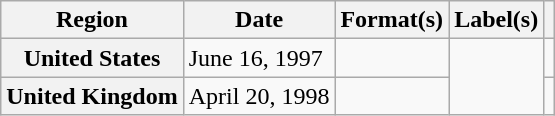<table class="wikitable plainrowheaders">
<tr>
<th scope="col">Region</th>
<th scope="col">Date</th>
<th scope="col">Format(s)</th>
<th scope="col">Label(s)</th>
<th scope="col"></th>
</tr>
<tr>
<th scope="row">United States</th>
<td>June 16, 1997</td>
<td></td>
<td rowspan="2"></td>
<td></td>
</tr>
<tr>
<th scope="row">United Kingdom</th>
<td>April 20, 1998</td>
<td></td>
<td></td>
</tr>
</table>
